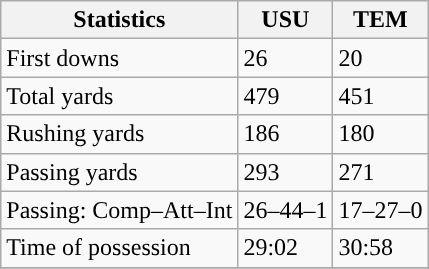<table class="wikitable" style="float: left;">
<tr>
<th>Statistics</th>
<th>USU</th>
<th>TEM</th>
</tr>
<tr>
<td>First downs</td>
<td>26</td>
<td>20</td>
</tr>
<tr>
<td>Total yards</td>
<td>479</td>
<td>451</td>
</tr>
<tr>
<td>Rushing yards</td>
<td>186</td>
<td>180</td>
</tr>
<tr>
<td>Passing yards</td>
<td>293</td>
<td>271</td>
</tr>
<tr>
<td>Passing: Comp–Att–Int</td>
<td>26–44–1</td>
<td>17–27–0</td>
</tr>
<tr>
<td>Time of possession</td>
<td>29:02</td>
<td>30:58</td>
</tr>
<tr>
</tr>
</table>
